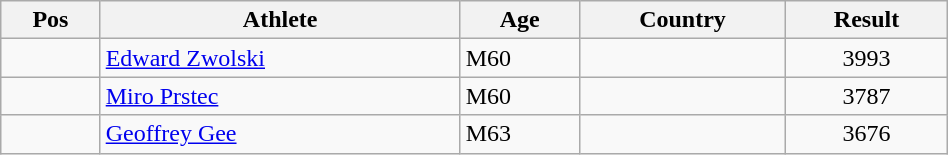<table class="wikitable"  style="text-align:center; width:50%;">
<tr>
<th>Pos</th>
<th>Athlete</th>
<th>Age</th>
<th>Country</th>
<th>Result</th>
</tr>
<tr>
<td align=center></td>
<td align=left><a href='#'>Edward Zwolski</a></td>
<td align=left>M60</td>
<td align=left></td>
<td>3993</td>
</tr>
<tr>
<td align=center></td>
<td align=left><a href='#'>Miro Prstec</a></td>
<td align=left>M60</td>
<td align=left></td>
<td>3787</td>
</tr>
<tr>
<td align=center></td>
<td align=left><a href='#'>Geoffrey Gee</a></td>
<td align=left>M63</td>
<td align=left></td>
<td>3676</td>
</tr>
</table>
